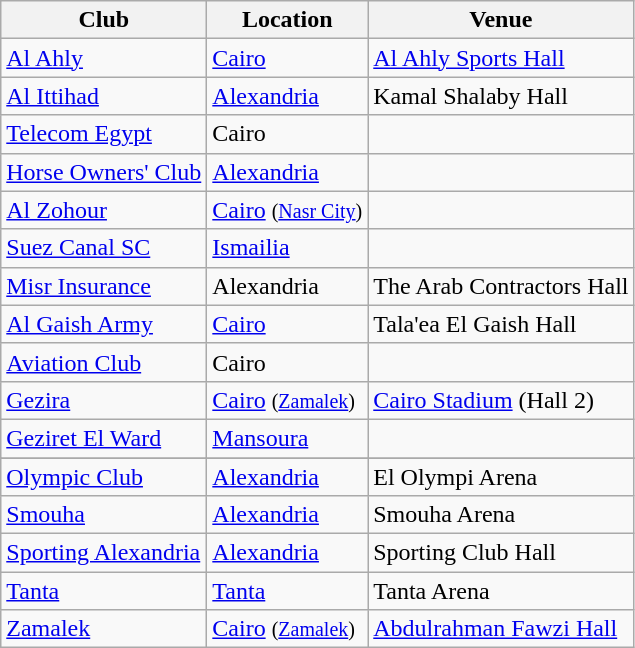<table class="wikitable sortable">
<tr>
<th>Club</th>
<th>Location</th>
<th>Venue</th>
</tr>
<tr>
<td><a href='#'>Al Ahly</a></td>
<td><a href='#'>Cairo</a></td>
<td><a href='#'>Al Ahly Sports Hall</a></td>
</tr>
<tr>
<td><a href='#'>Al Ittihad</a></td>
<td><a href='#'>Alexandria</a></td>
<td>Kamal Shalaby Hall</td>
</tr>
<tr>
<td><a href='#'>Telecom Egypt</a></td>
<td>Cairo</td>
<td></td>
</tr>
<tr>
<td><a href='#'>Horse Owners' Club</a></td>
<td><a href='#'>Alexandria</a></td>
<td></td>
</tr>
<tr>
<td><a href='#'>Al Zohour</a></td>
<td><a href='#'>Cairo</a> <small>(<a href='#'>Nasr City</a>)</small></td>
<td align=center></td>
</tr>
<tr>
<td><a href='#'>Suez Canal SC</a></td>
<td><a href='#'>Ismailia</a></td>
<td></td>
</tr>
<tr>
<td><a href='#'>Misr Insurance</a></td>
<td>Alexandria</td>
<td>The Arab Contractors Hall</td>
</tr>
<tr>
<td><a href='#'>Al Gaish Army</a></td>
<td><a href='#'>Cairo</a></td>
<td>Tala'ea El Gaish Hall</td>
</tr>
<tr>
<td><a href='#'>Aviation Club</a></td>
<td>Cairo</td>
<td></td>
</tr>
<tr>
<td><a href='#'>Gezira</a></td>
<td><a href='#'>Cairo</a> <small>(<a href='#'>Zamalek</a>)</small></td>
<td><a href='#'>Cairo Stadium</a> (Hall 2)</td>
</tr>
<tr>
<td><a href='#'>Geziret El Ward</a></td>
<td><a href='#'>Mansoura</a></td>
<td></td>
</tr>
<tr>
</tr>
<tr>
<td><a href='#'>Olympic Club</a></td>
<td><a href='#'>Alexandria</a></td>
<td>El Olympi Arena</td>
</tr>
<tr>
<td><a href='#'>Smouha</a></td>
<td><a href='#'>Alexandria</a></td>
<td>Smouha Arena</td>
</tr>
<tr>
<td><a href='#'>Sporting Alexandria</a></td>
<td><a href='#'>Alexandria</a></td>
<td>Sporting Club Hall</td>
</tr>
<tr>
<td><a href='#'>Tanta</a></td>
<td><a href='#'>Tanta</a></td>
<td>Tanta Arena</td>
</tr>
<tr>
<td><a href='#'>Zamalek</a></td>
<td><a href='#'>Cairo</a> <small>(<a href='#'>Zamalek</a>)</small></td>
<td><a href='#'>Abdulrahman Fawzi Hall</a></td>
</tr>
</table>
